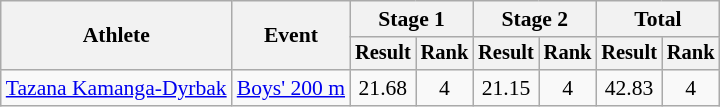<table class="wikitable" style="font-size:90%">
<tr>
<th rowspan=2>Athlete</th>
<th rowspan=2>Event</th>
<th colspan=2>Stage 1</th>
<th colspan=2>Stage 2</th>
<th colspan=2>Total</th>
</tr>
<tr style="font-size:95%">
<th>Result</th>
<th>Rank</th>
<th>Result</th>
<th>Rank</th>
<th>Result</th>
<th>Rank</th>
</tr>
<tr align=center>
<td align=left><a href='#'>Tazana Kamanga-Dyrbak</a></td>
<td align=left><a href='#'>Boys' 200 m</a></td>
<td>21.68</td>
<td>4</td>
<td>21.15</td>
<td>4</td>
<td>42.83</td>
<td>4</td>
</tr>
</table>
